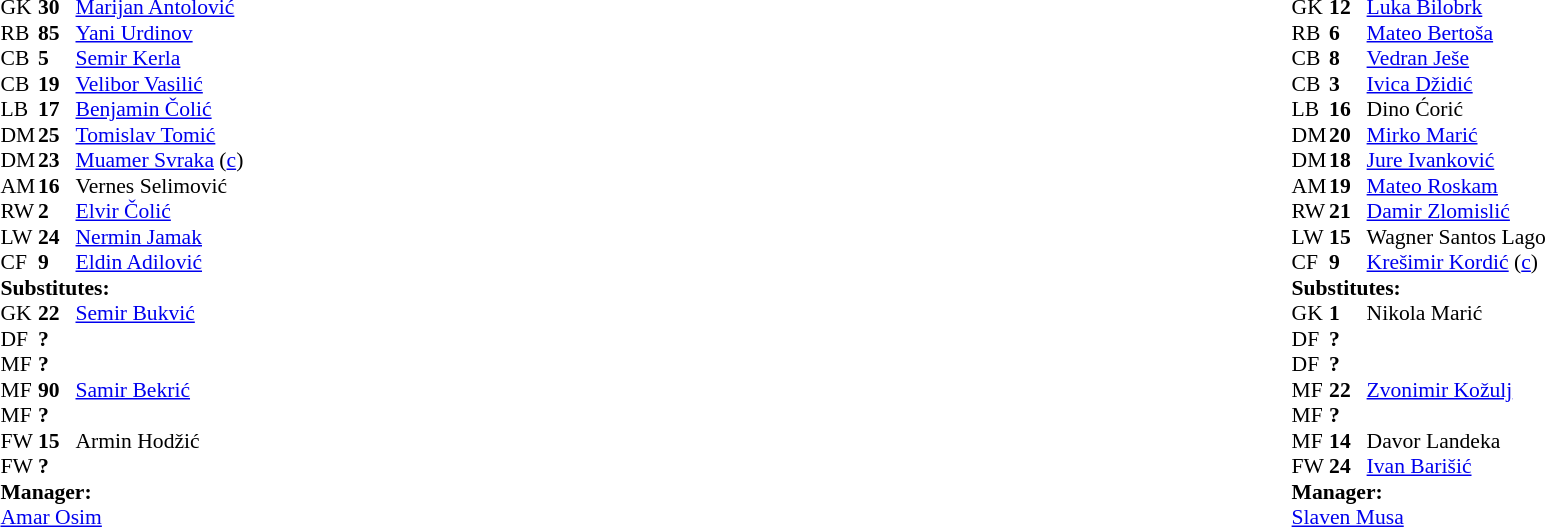<table style="width:100%;">
<tr>
<td style="vertical-align:top; width:50%;"><br><table style="font-size: 90%" cellspacing="0" cellpadding="0">
<tr>
<td colspan="4"></td>
</tr>
<tr>
<th width="25"></th>
<th width="25"></th>
</tr>
<tr>
<td>GK</td>
<td><strong>30</strong></td>
<td> <a href='#'>Marijan Antolović</a></td>
</tr>
<tr>
<td>RB</td>
<td><strong>85</strong></td>
<td> <a href='#'>Yani Urdinov</a></td>
<td></td>
</tr>
<tr>
<td>CB</td>
<td><strong>5</strong></td>
<td> <a href='#'>Semir Kerla</a></td>
</tr>
<tr>
<td>CB</td>
<td><strong>19</strong></td>
<td> <a href='#'>Velibor Vasilić</a></td>
</tr>
<tr>
<td>LB</td>
<td><strong>17</strong></td>
<td> <a href='#'>Benjamin Čolić</a></td>
</tr>
<tr>
<td>DM</td>
<td><strong>25</strong></td>
<td> <a href='#'>Tomislav Tomić</a></td>
</tr>
<tr>
<td>DM</td>
<td><strong>23</strong></td>
<td> <a href='#'>Muamer Svraka</a> (<a href='#'>c</a>)</td>
<td></td>
</tr>
<tr>
<td>AM</td>
<td><strong>16</strong></td>
<td> Vernes Selimović</td>
<td></td>
<td></td>
</tr>
<tr>
<td>RW</td>
<td><strong>2</strong></td>
<td> <a href='#'>Elvir Čolić</a></td>
</tr>
<tr>
<td>LW</td>
<td><strong>24</strong></td>
<td> <a href='#'>Nermin Jamak</a></td>
<td></td>
<td></td>
</tr>
<tr>
<td>CF</td>
<td><strong>9</strong></td>
<td> <a href='#'>Eldin Adilović</a></td>
</tr>
<tr>
<td colspan=4><strong>Substitutes:</strong></td>
</tr>
<tr>
<td>GK</td>
<td><strong>22</strong></td>
<td> <a href='#'>Semir Bukvić</a></td>
</tr>
<tr>
<td>DF</td>
<td><strong>?</strong></td>
<td></td>
</tr>
<tr>
<td>MF</td>
<td><strong>?</strong></td>
<td></td>
</tr>
<tr>
<td>MF</td>
<td><strong>90</strong></td>
<td> <a href='#'>Samir Bekrić</a></td>
<td></td>
<td></td>
</tr>
<tr>
<td>MF</td>
<td><strong>?</strong></td>
<td></td>
</tr>
<tr>
<td>FW</td>
<td><strong>15</strong></td>
<td> Armin Hodžić</td>
<td></td>
<td></td>
</tr>
<tr>
<td>FW</td>
<td><strong>?</strong></td>
<td></td>
</tr>
<tr>
<td colspan=4><strong>Manager:</strong></td>
</tr>
<tr>
<td colspan="4"> <a href='#'>Amar Osim</a></td>
</tr>
</table>
</td>
<td valign="top"></td>
<td style="vertical-align:top; width:50%;"><br><table cellspacing="0" cellpadding="0" style="font-size:90%; margin:auto;">
<tr>
<td colspan="4"></td>
</tr>
<tr>
<th width="25"></th>
<th width="25"></th>
</tr>
<tr>
<td>GK</td>
<td><strong>12</strong></td>
<td> <a href='#'>Luka Bilobrk</a></td>
</tr>
<tr>
<td>RB</td>
<td><strong>6</strong></td>
<td> <a href='#'>Mateo Bertoša</a></td>
</tr>
<tr>
<td>CB</td>
<td><strong>8</strong></td>
<td> <a href='#'>Vedran Ješe</a></td>
</tr>
<tr>
<td>CB</td>
<td><strong>3</strong></td>
<td> <a href='#'>Ivica Džidić</a></td>
</tr>
<tr>
<td>LB</td>
<td><strong>16</strong></td>
<td> Dino Ćorić</td>
</tr>
<tr>
<td>DM</td>
<td><strong>20</strong></td>
<td> <a href='#'>Mirko Marić</a></td>
<td></td>
<td></td>
</tr>
<tr>
<td>DM</td>
<td><strong>18</strong></td>
<td> <a href='#'>Jure Ivanković</a></td>
<td></td>
<td></td>
</tr>
<tr>
<td>AM</td>
<td><strong>19</strong></td>
<td> <a href='#'>Mateo Roskam</a></td>
</tr>
<tr>
<td>RW</td>
<td><strong>21</strong></td>
<td> <a href='#'>Damir Zlomislić</a></td>
</tr>
<tr>
<td>LW</td>
<td><strong>15</strong></td>
<td> Wagner Santos Lago</td>
</tr>
<tr>
<td>CF</td>
<td><strong>9</strong></td>
<td> <a href='#'>Krešimir Kordić</a> (<a href='#'>c</a>)</td>
<td></td>
<td></td>
</tr>
<tr>
<td colspan=4><strong>Substitutes:</strong></td>
</tr>
<tr>
<td>GK</td>
<td><strong>1</strong></td>
<td> Nikola Marić</td>
</tr>
<tr>
<td>DF</td>
<td><strong>?</strong></td>
<td></td>
</tr>
<tr>
<td>DF</td>
<td><strong>?</strong></td>
<td></td>
</tr>
<tr>
<td>MF</td>
<td><strong>22</strong></td>
<td> <a href='#'>Zvonimir Kožulj</a></td>
<td></td>
<td></td>
</tr>
<tr>
<td>MF</td>
<td><strong>?</strong></td>
<td></td>
</tr>
<tr>
<td>MF</td>
<td><strong>14</strong></td>
<td> Davor Landeka</td>
<td></td>
<td></td>
</tr>
<tr>
<td>FW</td>
<td><strong>24</strong></td>
<td> <a href='#'>Ivan Barišić</a></td>
<td></td>
<td></td>
</tr>
<tr>
<td colspan=4><strong>Manager:</strong></td>
</tr>
<tr>
<td colspan="4"> <a href='#'>Slaven Musa</a></td>
</tr>
</table>
</td>
</tr>
</table>
